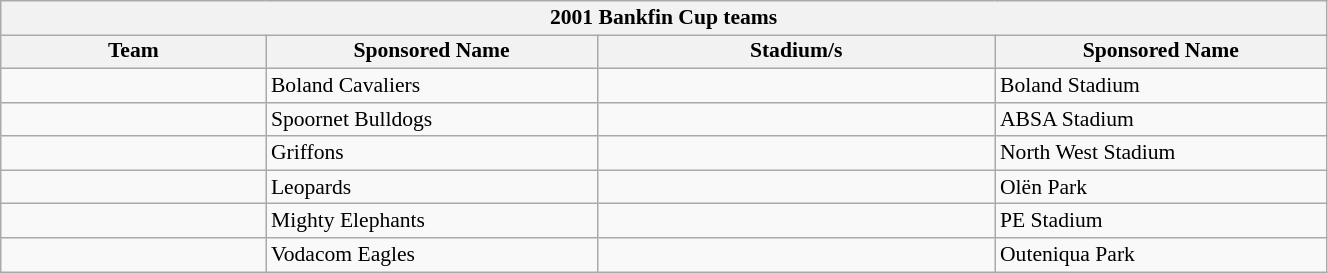<table class="wikitable sortable" style="text-align:left; line-height:110%; font-size:90%; width:70%;">
<tr>
<th colspan="100%" align=center><strong>2001 Bankfin Cup teams</strong></th>
</tr>
<tr>
<th width="20%">Team</th>
<th width="25%">Sponsored Name</th>
<th width="30%">Stadium/s</th>
<th width="25%">Sponsored Name</th>
</tr>
<tr>
<td></td>
<td>Boland Cavaliers</td>
<td></td>
<td>Boland Stadium</td>
</tr>
<tr>
<td></td>
<td>Spoornet Bulldogs</td>
<td></td>
<td>ABSA Stadium</td>
</tr>
<tr>
<td></td>
<td>Griffons</td>
<td></td>
<td>North West Stadium</td>
</tr>
<tr>
<td></td>
<td>Leopards</td>
<td></td>
<td>Olën Park</td>
</tr>
<tr>
<td></td>
<td>Mighty Elephants</td>
<td></td>
<td>PE Stadium</td>
</tr>
<tr>
<td></td>
<td>Vodacom Eagles</td>
<td></td>
<td>Outeniqua Park</td>
</tr>
</table>
